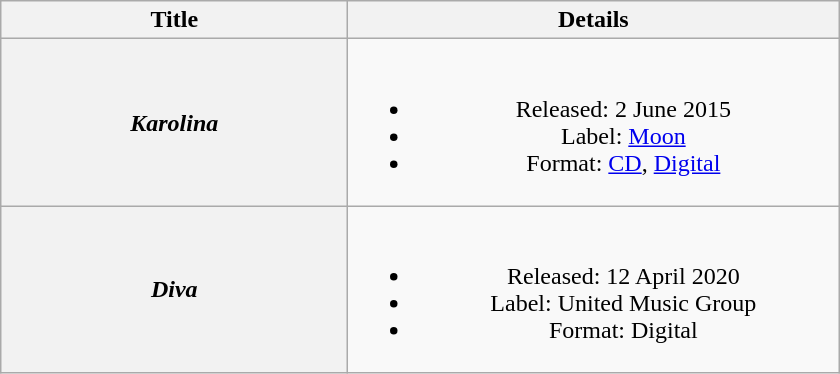<table class="wikitable plainrowheaders" style="text-align:center;">
<tr>
<th scope="col" style="width:14em;">Title</th>
<th scope="col" style="width:20em;">Details</th>
</tr>
<tr>
<th scope="row"><em>Karolina</em></th>
<td><br><ul><li>Released: 2 June 2015</li><li>Label: <a href='#'>Moon</a></li><li>Format: <a href='#'>CD</a>, <a href='#'>Digital</a></li></ul></td>
</tr>
<tr>
<th scope="row"><em>Diva</em></th>
<td><br><ul><li>Released: 12 April 2020</li><li>Label: United Music Group</li><li>Format: Digital</li></ul></td>
</tr>
</table>
